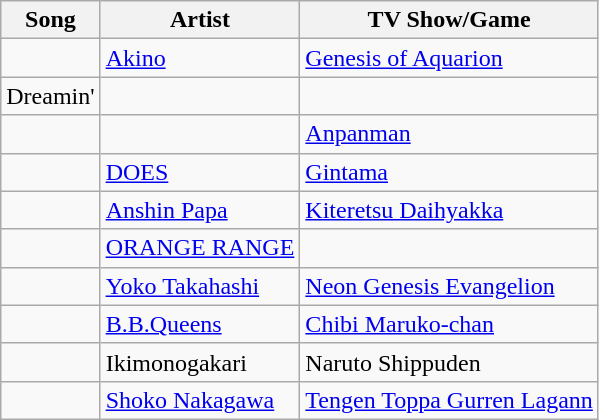<table class="wikitable">
<tr>
<th>Song</th>
<th>Artist</th>
<th>TV Show/Game</th>
</tr>
<tr>
<td></td>
<td><a href='#'>Akino</a></td>
<td><a href='#'>Genesis of Aquarion</a></td>
</tr>
<tr>
<td>Dreamin'</td>
<td></td>
<td></td>
</tr>
<tr>
<td></td>
<td></td>
<td><a href='#'>Anpanman</a></td>
</tr>
<tr>
<td></td>
<td><a href='#'>DOES</a></td>
<td><a href='#'>Gintama</a></td>
</tr>
<tr>
<td></td>
<td><a href='#'>Anshin Papa</a></td>
<td><a href='#'>Kiteretsu Daihyakka</a></td>
</tr>
<tr>
<td></td>
<td><a href='#'>ORANGE RANGE</a></td>
<td></td>
</tr>
<tr>
<td></td>
<td><a href='#'>Yoko Takahashi</a></td>
<td><a href='#'>Neon Genesis Evangelion</a></td>
</tr>
<tr>
<td></td>
<td><a href='#'>B.B.Queens</a></td>
<td><a href='#'>Chibi Maruko-chan</a></td>
</tr>
<tr>
<td></td>
<td>Ikimonogakari</td>
<td>Naruto Shippuden</td>
</tr>
<tr>
<td></td>
<td><a href='#'>Shoko Nakagawa</a></td>
<td><a href='#'>Tengen Toppa Gurren Lagann</a></td>
</tr>
</table>
